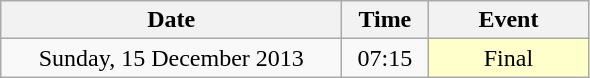<table class = "wikitable" style="text-align:center;">
<tr>
<th width=220>Date</th>
<th width=50>Time</th>
<th width=100>Event</th>
</tr>
<tr>
<td>Sunday, 15 December 2013</td>
<td>07:15</td>
<td bgcolor=ffffcc>Final</td>
</tr>
</table>
